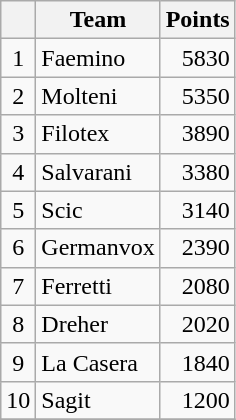<table class="wikitable">
<tr>
<th></th>
<th>Team</th>
<th>Points</th>
</tr>
<tr>
<td style="text-align:center">1</td>
<td>Faemino</td>
<td align="right">5830</td>
</tr>
<tr>
<td style="text-align:center">2</td>
<td>Molteni</td>
<td align="right">5350</td>
</tr>
<tr>
<td style="text-align:center">3</td>
<td>Filotex</td>
<td align="right">3890</td>
</tr>
<tr>
<td style="text-align:center">4</td>
<td>Salvarani</td>
<td align="right">3380</td>
</tr>
<tr>
<td style="text-align:center">5</td>
<td>Scic</td>
<td align="right">3140</td>
</tr>
<tr>
<td style="text-align:center">6</td>
<td>Germanvox</td>
<td align="right">2390</td>
</tr>
<tr>
<td style="text-align:center">7</td>
<td>Ferretti</td>
<td align="right">2080</td>
</tr>
<tr>
<td style="text-align:center">8</td>
<td>Dreher</td>
<td align="right">2020</td>
</tr>
<tr>
<td style="text-align:center">9</td>
<td>La Casera</td>
<td align="right">1840</td>
</tr>
<tr>
<td style="text-align:center">10</td>
<td>Sagit</td>
<td align="right">1200</td>
</tr>
<tr>
</tr>
</table>
